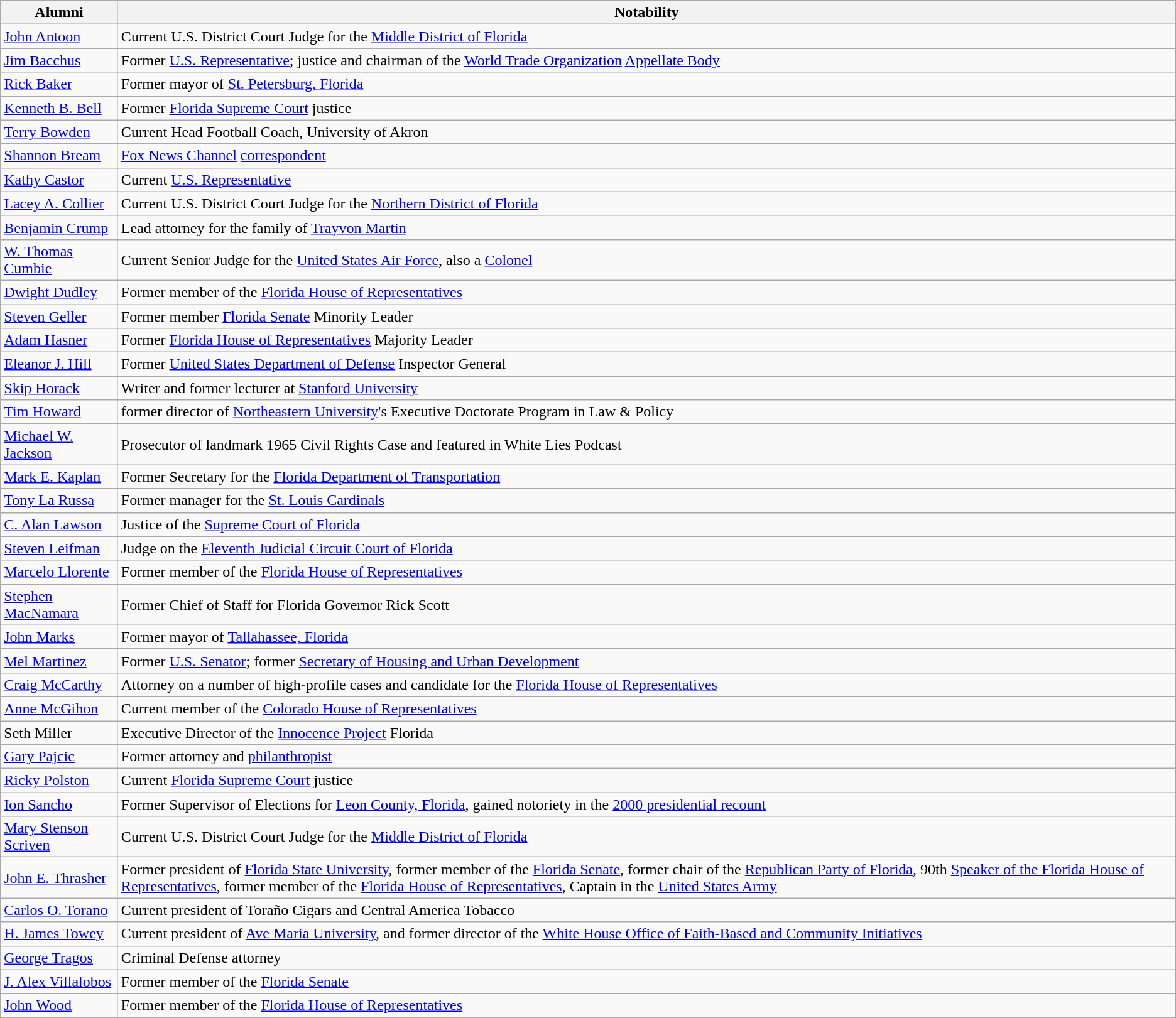<table class="wikitable">
<tr>
<th>Alumni</th>
<th>Notability</th>
</tr>
<tr>
<td><a href='#'>John Antoon</a></td>
<td>Current U.S. District Court Judge for the <a href='#'>Middle District of Florida</a></td>
</tr>
<tr>
<td><a href='#'>Jim Bacchus</a></td>
<td>Former <a href='#'>U.S. Representative</a>; justice and chairman of the <a href='#'>World Trade Organization</a> <a href='#'>Appellate Body</a></td>
</tr>
<tr>
<td><a href='#'>Rick Baker</a></td>
<td>Former mayor of <a href='#'>St. Petersburg, Florida</a></td>
</tr>
<tr>
<td><a href='#'>Kenneth B. Bell</a></td>
<td>Former <a href='#'>Florida Supreme Court</a> justice</td>
</tr>
<tr>
<td><a href='#'>Terry Bowden</a></td>
<td>Current Head Football Coach, University of Akron</td>
</tr>
<tr>
<td><a href='#'>Shannon Bream</a></td>
<td><a href='#'>Fox News Channel</a> <a href='#'>correspondent</a></td>
</tr>
<tr>
<td><a href='#'>Kathy Castor</a></td>
<td>Current <a href='#'>U.S. Representative</a></td>
</tr>
<tr>
<td><a href='#'>Lacey A. Collier</a></td>
<td>Current U.S. District Court Judge for the <a href='#'>Northern District of Florida</a></td>
</tr>
<tr>
<td><a href='#'>Benjamin Crump</a></td>
<td>Lead attorney for the family of <a href='#'>Trayvon Martin</a></td>
</tr>
<tr>
<td><a href='#'>W. Thomas Cumbie</a></td>
<td>Current Senior Judge for the <a href='#'>United States Air Force</a>, also a <a href='#'>Colonel</a></td>
</tr>
<tr>
<td><a href='#'>Dwight Dudley</a></td>
<td>Former member of the <a href='#'>Florida House of Representatives</a></td>
</tr>
<tr>
<td><a href='#'>Steven Geller</a></td>
<td>Former member <a href='#'>Florida Senate</a>  Minority Leader</td>
</tr>
<tr>
<td><a href='#'>Adam Hasner</a></td>
<td>Former <a href='#'>Florida House of Representatives</a> Majority Leader</td>
</tr>
<tr>
<td><a href='#'>Eleanor J. Hill</a></td>
<td>Former <a href='#'>United States Department of Defense</a> Inspector General</td>
</tr>
<tr>
<td><a href='#'>Skip Horack</a></td>
<td>Writer and former lecturer at <a href='#'>Stanford University</a></td>
</tr>
<tr>
<td><a href='#'>Tim Howard</a></td>
<td>former director of <a href='#'>Northeastern University</a>'s Executive Doctorate Program in Law & Policy</td>
</tr>
<tr>
<td><a href='#'>Michael W. Jackson</a></td>
<td>Prosecutor of landmark 1965 Civil Rights Case and featured in White Lies Podcast</td>
</tr>
<tr>
<td><a href='#'>Mark E. Kaplan</a></td>
<td>Former Secretary for the <a href='#'>Florida Department of Transportation</a></td>
</tr>
<tr>
<td><a href='#'>Tony La Russa</a></td>
<td>Former manager for the <a href='#'>St. Louis Cardinals</a></td>
</tr>
<tr>
<td><a href='#'>C. Alan Lawson</a></td>
<td>Justice of the <a href='#'>Supreme Court of Florida</a></td>
</tr>
<tr>
<td><a href='#'>Steven Leifman</a></td>
<td>Judge on the <a href='#'>Eleventh Judicial Circuit Court of Florida</a></td>
</tr>
<tr>
<td><a href='#'>Marcelo Llorente</a></td>
<td>Former member of the <a href='#'>Florida House of Representatives</a></td>
</tr>
<tr>
<td><a href='#'>Stephen MacNamara</a></td>
<td>Former Chief of Staff for Florida Governor Rick Scott</td>
</tr>
<tr>
<td><a href='#'>John Marks</a></td>
<td>Former mayor of <a href='#'>Tallahassee, Florida</a></td>
</tr>
<tr>
<td><a href='#'>Mel Martinez</a></td>
<td>Former <a href='#'>U.S. Senator</a>; former <a href='#'>Secretary of Housing and Urban Development</a></td>
</tr>
<tr>
<td><a href='#'>Craig McCarthy</a></td>
<td>Attorney on a number of high-profile cases and candidate for the <a href='#'>Florida House of Representatives</a></td>
</tr>
<tr>
<td><a href='#'>Anne McGihon</a></td>
<td>Current member of the <a href='#'>Colorado House of Representatives</a></td>
</tr>
<tr>
<td>Seth Miller</td>
<td>Executive Director of the <a href='#'>Innocence Project</a> Florida</td>
</tr>
<tr>
<td><a href='#'>Gary Pajcic</a></td>
<td>Former attorney and <a href='#'>philanthropist</a></td>
</tr>
<tr>
<td><a href='#'>Ricky Polston</a></td>
<td>Current <a href='#'>Florida Supreme Court</a> justice</td>
</tr>
<tr>
<td><a href='#'>Ion Sancho</a></td>
<td>Former Supervisor of Elections for <a href='#'>Leon County, Florida</a>, gained notoriety in the <a href='#'>2000 presidential recount</a></td>
</tr>
<tr>
<td><a href='#'>Mary Stenson Scriven</a></td>
<td>Current U.S. District Court Judge for the <a href='#'>Middle District of Florida</a></td>
</tr>
<tr>
<td><a href='#'>John E. Thrasher</a></td>
<td>Former president of <a href='#'>Florida State University</a>, former member of the <a href='#'>Florida Senate</a>, former chair of the <a href='#'>Republican Party of Florida</a>, 90th <a href='#'>Speaker of the Florida House of Representatives</a>, former member of the <a href='#'>Florida House of Representatives</a>, Captain in the <a href='#'>United States Army</a></td>
</tr>
<tr>
<td><a href='#'>Carlos O. Torano</a></td>
<td>Current president of Toraño Cigars and Central America Tobacco</td>
</tr>
<tr>
<td><a href='#'>H. James Towey</a></td>
<td>Current president of <a href='#'>Ave Maria University</a>, and former director of the <a href='#'>White House Office of Faith-Based and Community Initiatives</a></td>
</tr>
<tr>
<td><a href='#'>George Tragos</a></td>
<td>Criminal Defense attorney</td>
</tr>
<tr>
<td><a href='#'>J. Alex Villalobos</a></td>
<td>Former member of the <a href='#'>Florida Senate</a></td>
</tr>
<tr>
<td><a href='#'>John Wood</a></td>
<td>Former member of the <a href='#'>Florida House of Representatives</a></td>
</tr>
</table>
